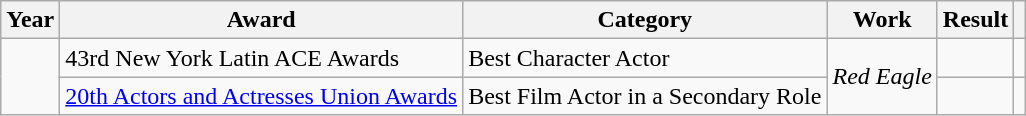<table class="wikitable sortable plainrowheaders">
<tr>
<th>Year</th>
<th>Award</th>
<th>Category</th>
<th>Work</th>
<th>Result</th>
<th scope="col" class="unsortable"></th>
</tr>
<tr>
<td rowspan = "2"></td>
<td>43rd New York Latin ACE Awards</td>
<td>Best Character Actor</td>
<td rowspan = "2"><em>Red Eagle</em></td>
<td></td>
<td></td>
</tr>
<tr>
<td><a href='#'>20th Actors and Actresses Union Awards</a></td>
<td>Best Film Actor in a Secondary Role</td>
<td></td>
<td></td>
</tr>
</table>
